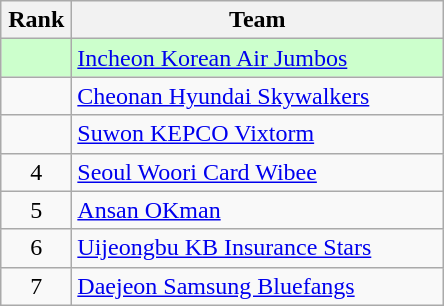<table class="wikitable" style="text-align: center;">
<tr>
<th width=40>Rank</th>
<th width=240>Team</th>
</tr>
<tr bgcolor=#ccffcc>
<td></td>
<td align=left><a href='#'>Incheon Korean Air Jumbos</a></td>
</tr>
<tr>
<td></td>
<td align=left><a href='#'>Cheonan Hyundai Skywalkers</a></td>
</tr>
<tr>
<td></td>
<td align=left><a href='#'>Suwon KEPCO Vixtorm</a></td>
</tr>
<tr>
<td>4</td>
<td align=left><a href='#'>Seoul Woori Card Wibee</a></td>
</tr>
<tr>
<td>5</td>
<td align=left><a href='#'>Ansan OKman</a></td>
</tr>
<tr>
<td>6</td>
<td align=left><a href='#'>Uijeongbu KB Insurance Stars</a></td>
</tr>
<tr>
<td>7</td>
<td align=left><a href='#'>Daejeon Samsung Bluefangs</a></td>
</tr>
</table>
